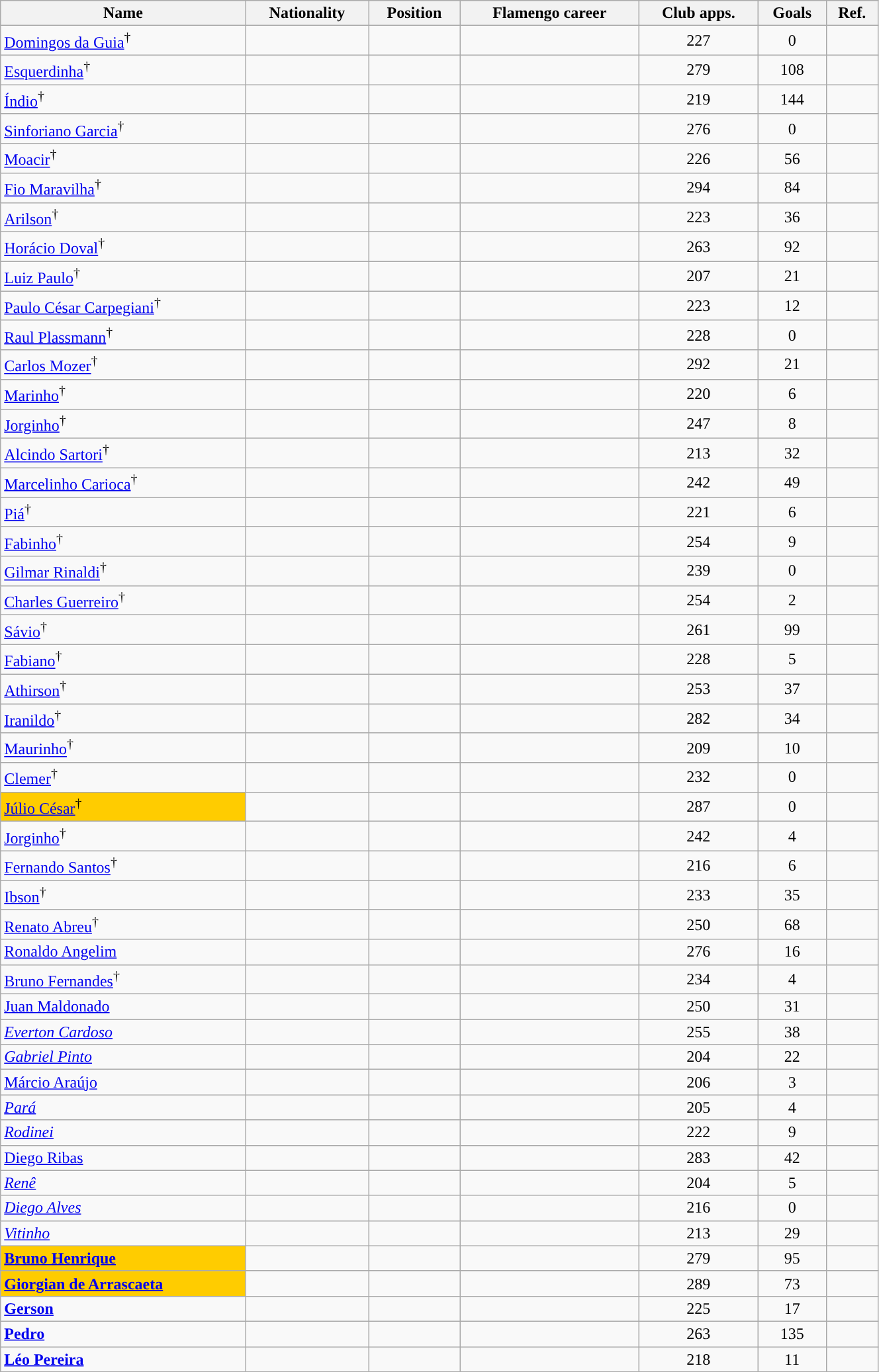<table width=70% class="wikitable sortable" style="text-align:center;">
<tr>
<th>Name</th>
<th>Nationality</th>
<th>Position</th>
<th>Flamengo career</th>
<th>Club apps.</th>
<th>Goals</th>
<th class="unsortable">Ref.</th>
</tr>
<tr>
<td scope="row" align="left"><a href='#'>Domingos da Guia</a><sup>†</sup></td>
<td align="left"></td>
<td></td>
<td></td>
<td>227</td>
<td>0</td>
<td></td>
</tr>
<tr>
<td scope="row" align="left"><a href='#'>Esquerdinha</a><sup>†</sup></td>
<td align="left"></td>
<td></td>
<td></td>
<td>279</td>
<td>108</td>
<td></td>
</tr>
<tr>
<td scope="row" align="left"><a href='#'>Índio</a><sup>†</sup></td>
<td align="left"></td>
<td></td>
<td></td>
<td>219</td>
<td>144</td>
<td></td>
</tr>
<tr>
<td scope="row" align="left"><a href='#'>Sinforiano Garcia</a><sup>†</sup></td>
<td align="left"></td>
<td></td>
<td></td>
<td>276</td>
<td>0</td>
<td></td>
</tr>
<tr>
<td scope="row" align="left"><a href='#'>Moacir</a><sup>†</sup></td>
<td align="left"></td>
<td></td>
<td></td>
<td>226</td>
<td>56</td>
<td></td>
</tr>
<tr>
<td scope="row" align="left"><a href='#'>Fio Maravilha</a><sup>†</sup></td>
<td align="left"></td>
<td></td>
<td></td>
<td>294</td>
<td>84</td>
<td></td>
</tr>
<tr>
<td scope="row" align="left"><a href='#'>Arilson</a><sup>†</sup></td>
<td align="left"></td>
<td></td>
<td></td>
<td>223</td>
<td>36</td>
<td></td>
</tr>
<tr>
<td scope="row" align="left"><a href='#'>Horácio Doval</a><sup>†</sup></td>
<td align="left"></td>
<td></td>
<td></td>
<td>263</td>
<td>92</td>
<td></td>
</tr>
<tr>
<td scope="row" align="left"><a href='#'>Luiz Paulo</a><sup>†</sup></td>
<td align="left"></td>
<td></td>
<td></td>
<td>207</td>
<td>21</td>
<td></td>
</tr>
<tr>
<td scope="row" align="left"><a href='#'>Paulo César Carpegiani</a><sup>†</sup></td>
<td align="left"></td>
<td></td>
<td></td>
<td>223</td>
<td>12</td>
<td></td>
</tr>
<tr>
<td scope="row" align="left"><a href='#'>Raul Plassmann</a><sup>†</sup></td>
<td align="left"></td>
<td></td>
<td></td>
<td>228</td>
<td>0</td>
<td></td>
</tr>
<tr>
<td scope="row" align="left"><a href='#'>Carlos Mozer</a><sup>†</sup></td>
<td align="left"></td>
<td></td>
<td></td>
<td>292</td>
<td>21</td>
<td></td>
</tr>
<tr>
<td scope="row" align="left"><a href='#'>Marinho</a><sup>†</sup></td>
<td align="left"></td>
<td></td>
<td></td>
<td>220</td>
<td>6</td>
<td></td>
</tr>
<tr>
<td scope="row" align="left"><a href='#'>Jorginho</a><sup>†</sup></td>
<td align="left"></td>
<td></td>
<td></td>
<td>247</td>
<td>8</td>
<td></td>
</tr>
<tr>
<td scope="row" align="left"><a href='#'>Alcindo Sartori</a><sup>†</sup></td>
<td align="left"></td>
<td></td>
<td></td>
<td>213</td>
<td>32</td>
<td></td>
</tr>
<tr>
<td scope="row" align="left"><a href='#'>Marcelinho Carioca</a><sup>†</sup></td>
<td align="left"></td>
<td></td>
<td></td>
<td>242</td>
<td>49</td>
<td></td>
</tr>
<tr>
<td scope="row" align="left"><a href='#'>Piá</a><sup>†</sup></td>
<td align="left"></td>
<td></td>
<td></td>
<td>221</td>
<td>6</td>
<td></td>
</tr>
<tr>
<td scope="row" align="left"><a href='#'>Fabinho</a><sup>†</sup></td>
<td align="left"></td>
<td></td>
<td></td>
<td>254</td>
<td>9</td>
<td></td>
</tr>
<tr>
<td scope="row" align="left"><a href='#'>Gilmar Rinaldi</a><sup>†</sup></td>
<td align="left"></td>
<td></td>
<td></td>
<td>239</td>
<td>0</td>
<td></td>
</tr>
<tr>
<td scope="row" align="left"><a href='#'>Charles Guerreiro</a><sup>†</sup></td>
<td align="left"></td>
<td></td>
<td></td>
<td>254</td>
<td>2</td>
<td></td>
</tr>
<tr>
<td scope="row" align="left"><a href='#'>Sávio</a><sup>†</sup></td>
<td align="left"></td>
<td></td>
<td></td>
<td>261</td>
<td>99</td>
<td></td>
</tr>
<tr>
<td scope="row" align="left"><a href='#'>Fabiano</a><sup>†</sup></td>
<td align="left"></td>
<td></td>
<td></td>
<td>228</td>
<td>5</td>
<td></td>
</tr>
<tr>
<td scope="row" align="left"><a href='#'>Athirson</a><sup>†</sup></td>
<td align="left"></td>
<td></td>
<td></td>
<td>253</td>
<td>37</td>
<td></td>
</tr>
<tr>
<td scope="row" align="left"><a href='#'>Iranildo</a><sup>†</sup></td>
<td align="left"></td>
<td></td>
<td></td>
<td>282</td>
<td>34</td>
<td></td>
</tr>
<tr>
<td scope="row" align="left"><a href='#'>Maurinho</a><sup>†</sup></td>
<td align="left"></td>
<td></td>
<td></td>
<td>209</td>
<td>10</td>
<td></td>
</tr>
<tr>
<td scope="row" align="left"><a href='#'>Clemer</a><sup>†</sup></td>
<td align="left"></td>
<td></td>
<td></td>
<td>232</td>
<td>0</td>
<td></td>
</tr>
<tr>
<td scope="row" align="left" style="background-color:#FFCC00"><a href='#'>Júlio César</a><sup>†</sup></td>
<td align="left"></td>
<td></td>
<td></td>
<td>287</td>
<td>0</td>
<td></td>
</tr>
<tr>
<td scope="row" align="left"><a href='#'>Jorginho</a><sup>†</sup></td>
<td align="left"></td>
<td></td>
<td></td>
<td>242</td>
<td>4</td>
<td></td>
</tr>
<tr>
<td scope="row" align="left"><a href='#'>Fernando Santos</a><sup>†</sup></td>
<td align="left"></td>
<td></td>
<td></td>
<td>216</td>
<td>6</td>
<td></td>
</tr>
<tr>
<td scope="row" align="left"><a href='#'>Ibson</a><sup>†</sup></td>
<td align="left"></td>
<td></td>
<td></td>
<td>233</td>
<td>35</td>
<td></td>
</tr>
<tr>
<td scope="row" align="left"><a href='#'>Renato Abreu</a><sup>†</sup></td>
<td align="left"></td>
<td></td>
<td></td>
<td>250</td>
<td>68</td>
<td></td>
</tr>
<tr>
<td scope="row" align="left"><a href='#'>Ronaldo Angelim</a></td>
<td align="left"></td>
<td></td>
<td></td>
<td>276</td>
<td>16</td>
<td></td>
</tr>
<tr>
<td scope="row" align="left"><a href='#'>Bruno Fernandes</a><sup>†</sup></td>
<td align="left"></td>
<td></td>
<td></td>
<td>234</td>
<td>4</td>
<td></td>
</tr>
<tr>
<td scope="row" align="left"><a href='#'>Juan Maldonado</a></td>
<td align="left"></td>
<td></td>
<td></td>
<td>250</td>
<td>31</td>
<td></td>
</tr>
<tr>
<td scope="row" align="left"><em><a href='#'>Everton Cardoso</a></em></td>
<td align="left"></td>
<td></td>
<td></td>
<td>255</td>
<td>38</td>
<td></td>
</tr>
<tr>
<td scope="row" align="left"><em><a href='#'>Gabriel Pinto</a></em></td>
<td align="left"></td>
<td></td>
<td></td>
<td>204</td>
<td>22</td>
<td></td>
</tr>
<tr>
<td scope="row" align="left"><a href='#'>Márcio Araújo</a></td>
<td align="left"></td>
<td></td>
<td></td>
<td>206</td>
<td>3</td>
<td></td>
</tr>
<tr>
<td scope="row" align="left"><em><a href='#'>Pará</a></em></td>
<td align="left"></td>
<td></td>
<td></td>
<td>205</td>
<td>4</td>
<td></td>
</tr>
<tr>
<td scope="row" align="left"><em><a href='#'>Rodinei</a></em></td>
<td align="left"></td>
<td></td>
<td></td>
<td>222</td>
<td>9</td>
<td></td>
</tr>
<tr>
<td scope="row" align="left"><a href='#'>Diego Ribas</a></td>
<td align="left"></td>
<td></td>
<td></td>
<td>283</td>
<td>42</td>
<td></td>
</tr>
<tr>
<td scope="row" align="left"><em><a href='#'>Renê</a></em></td>
<td align="left"></td>
<td></td>
<td></td>
<td>204</td>
<td>5</td>
<td></td>
</tr>
<tr>
<td scope="row" align="left"><em><a href='#'>Diego Alves</a></em></td>
<td align="left"></td>
<td></td>
<td></td>
<td>216</td>
<td>0</td>
<td></td>
</tr>
<tr>
<td scope="row" align="left"><em><a href='#'>Vitinho</a></em></td>
<td align="left"></td>
<td></td>
<td></td>
<td>213</td>
<td>29</td>
<td></td>
</tr>
<tr>
<td scope="row" align="left" style="background-color:#FFCC00"><strong><a href='#'>Bruno Henrique</a></strong></td>
<td align="left"></td>
<td></td>
<td></td>
<td>279</td>
<td>95</td>
<td></td>
</tr>
<tr>
<td scope="row" align="left" style="background-color:#FFCC00"><strong><a href='#'>Giorgian de Arrascaeta</a></strong></td>
<td align="left"></td>
<td></td>
<td></td>
<td>289</td>
<td>73</td>
<td></td>
</tr>
<tr>
<td scope="row" align="left"><strong><a href='#'>Gerson</a></strong></td>
<td align="left"></td>
<td></td>
<td></td>
<td>225</td>
<td>17</td>
<td></td>
</tr>
<tr>
<td scope="row" align="left"><strong><a href='#'>Pedro</a></strong></td>
<td align="left"></td>
<td></td>
<td></td>
<td>263</td>
<td>135</td>
<td></td>
</tr>
<tr>
<td scope="row" align="left"><strong><a href='#'>Léo Pereira</a></strong></td>
<td align="left"></td>
<td></td>
<td></td>
<td>218</td>
<td>11</td>
<td></td>
</tr>
<tr>
</tr>
</table>
